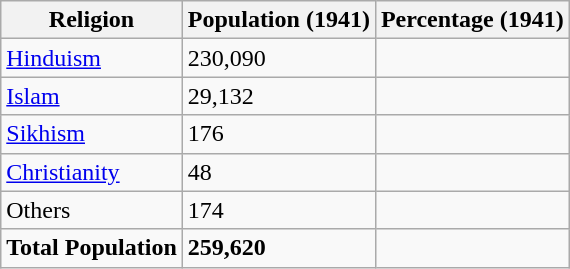<table class="wikitable sortable">
<tr>
<th>Religion</th>
<th>Population (1941)</th>
<th>Percentage (1941)</th>
</tr>
<tr>
<td><a href='#'>Hinduism</a> </td>
<td>230,090</td>
<td></td>
</tr>
<tr>
<td><a href='#'>Islam</a> </td>
<td>29,132</td>
<td></td>
</tr>
<tr>
<td><a href='#'>Sikhism</a> </td>
<td>176</td>
<td></td>
</tr>
<tr>
<td><a href='#'>Christianity</a> </td>
<td>48</td>
<td></td>
</tr>
<tr>
<td>Others</td>
<td>174</td>
<td></td>
</tr>
<tr>
<td><strong>Total Population</strong></td>
<td><strong>259,620</strong></td>
<td><strong></strong></td>
</tr>
</table>
